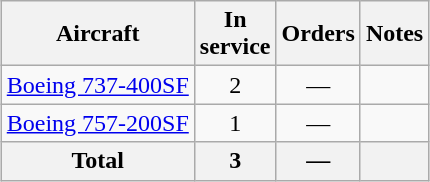<table class="wikitable" style="margin:0.5em auto; text-align:center">
<tr>
<th>Aircraft</th>
<th>In <br> service</th>
<th>Orders</th>
<th>Notes</th>
</tr>
<tr>
<td><a href='#'>Boeing 737-400SF</a></td>
<td>2</td>
<td>—</td>
<td></td>
</tr>
<tr>
<td><a href='#'>Boeing 757-200SF</a></td>
<td>1</td>
<td>—</td>
<td></td>
</tr>
<tr>
<th>Total</th>
<th>3</th>
<th>—</th>
<th></th>
</tr>
</table>
